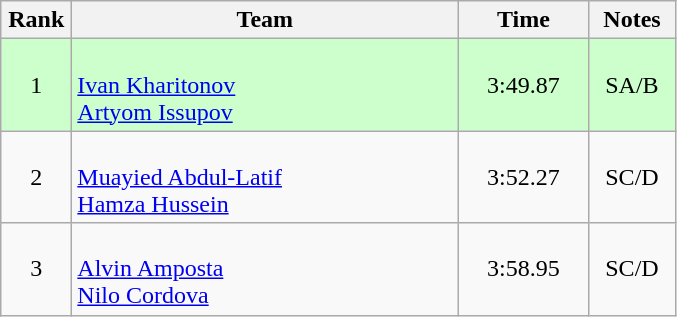<table class=wikitable style="text-align:center">
<tr>
<th width=40>Rank</th>
<th width=250>Team</th>
<th width=80>Time</th>
<th width=50>Notes</th>
</tr>
<tr bgcolor="ccffcc">
<td>1</td>
<td align=left><br><a href='#'>Ivan Kharitonov</a><br><a href='#'>Artyom Issupov</a></td>
<td>3:49.87</td>
<td>SA/B</td>
</tr>
<tr>
<td>2</td>
<td align=left><br><a href='#'>Muayied Abdul-Latif</a><br><a href='#'>Hamza Hussein</a></td>
<td>3:52.27</td>
<td>SC/D</td>
</tr>
<tr>
<td>3</td>
<td align=left><br><a href='#'>Alvin Amposta</a><br><a href='#'>Nilo Cordova</a></td>
<td>3:58.95</td>
<td>SC/D</td>
</tr>
</table>
